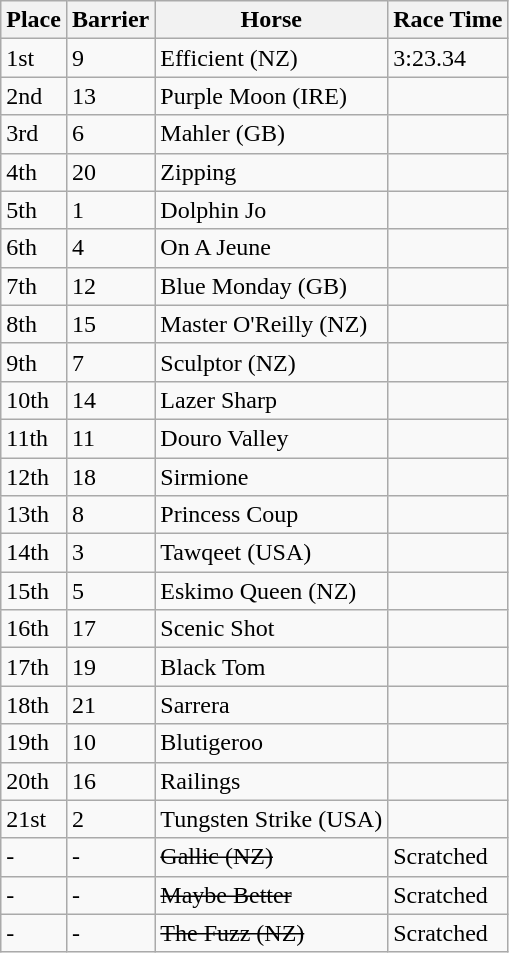<table class="wikitable">
<tr>
<th>Place</th>
<th>Barrier</th>
<th>Horse</th>
<th>Race Time</th>
</tr>
<tr>
<td>1st</td>
<td>9</td>
<td>Efficient (NZ)</td>
<td>3:23.34</td>
</tr>
<tr>
<td>2nd</td>
<td>13</td>
<td>Purple Moon (IRE)</td>
<td></td>
</tr>
<tr>
<td>3rd</td>
<td>6</td>
<td>Mahler (GB)</td>
<td></td>
</tr>
<tr>
<td>4th</td>
<td>20</td>
<td>Zipping</td>
<td></td>
</tr>
<tr>
<td>5th</td>
<td>1</td>
<td>Dolphin Jo</td>
<td></td>
</tr>
<tr>
<td>6th</td>
<td>4</td>
<td>On A Jeune</td>
<td></td>
</tr>
<tr>
<td>7th</td>
<td>12</td>
<td>Blue Monday (GB)</td>
<td></td>
</tr>
<tr>
<td>8th</td>
<td>15</td>
<td>Master O'Reilly (NZ)</td>
<td></td>
</tr>
<tr>
<td>9th</td>
<td>7</td>
<td>Sculptor (NZ)</td>
<td></td>
</tr>
<tr>
<td>10th</td>
<td>14</td>
<td>Lazer Sharp</td>
<td></td>
</tr>
<tr>
<td>11th</td>
<td>11</td>
<td>Douro Valley</td>
<td></td>
</tr>
<tr>
<td>12th</td>
<td>18</td>
<td>Sirmione</td>
<td></td>
</tr>
<tr>
<td>13th</td>
<td>8</td>
<td>Princess Coup</td>
<td></td>
</tr>
<tr>
<td>14th</td>
<td>3</td>
<td>Tawqeet (USA)</td>
<td></td>
</tr>
<tr>
<td>15th</td>
<td>5</td>
<td>Eskimo Queen (NZ)</td>
<td></td>
</tr>
<tr>
<td>16th</td>
<td>17</td>
<td>Scenic Shot</td>
<td></td>
</tr>
<tr>
<td>17th</td>
<td>19</td>
<td>Black Tom</td>
<td></td>
</tr>
<tr>
<td>18th</td>
<td>21</td>
<td>Sarrera</td>
<td></td>
</tr>
<tr>
<td>19th</td>
<td>10</td>
<td>Blutigeroo</td>
<td></td>
</tr>
<tr>
<td>20th</td>
<td>16</td>
<td>Railings</td>
<td></td>
</tr>
<tr>
<td>21st</td>
<td>2</td>
<td>Tungsten Strike (USA)</td>
<td></td>
</tr>
<tr>
<td>-</td>
<td>-</td>
<td><s>Gallic (NZ)</s></td>
<td>Scratched</td>
</tr>
<tr>
<td>-</td>
<td>-</td>
<td><s>Maybe Better</s></td>
<td>Scratched</td>
</tr>
<tr>
<td>-</td>
<td>-</td>
<td><s>The Fuzz (NZ)</s></td>
<td>Scratched</td>
</tr>
</table>
